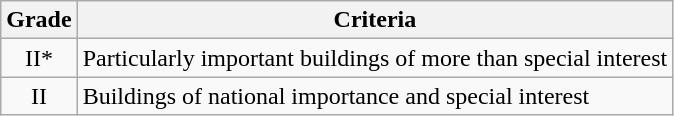<table class="wikitable">
<tr>
<th>Grade</th>
<th>Criteria</th>
</tr>
<tr>
<td align="center" >II*</td>
<td>Particularly important buildings of more than special interest</td>
</tr>
<tr>
<td align="center" >II</td>
<td>Buildings of national importance and special interest</td>
</tr>
</table>
